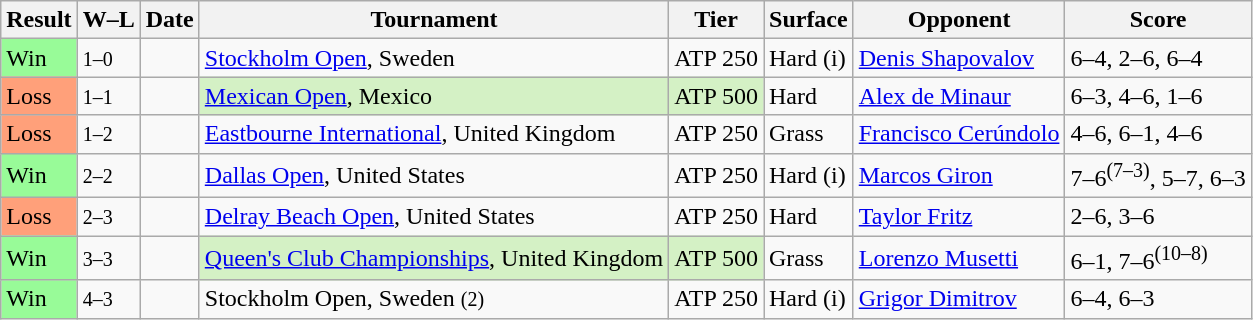<table class="sortable wikitable">
<tr>
<th>Result</th>
<th class="unsortable">W–L</th>
<th>Date</th>
<th>Tournament</th>
<th>Tier</th>
<th>Surface</th>
<th>Opponent</th>
<th class="unsortable">Score</th>
</tr>
<tr>
<td bgcolor=98fb98>Win</td>
<td><small>1–0</small></td>
<td><a href='#'></a></td>
<td><a href='#'>Stockholm Open</a>, Sweden</td>
<td>ATP 250</td>
<td>Hard (i)</td>
<td> <a href='#'>Denis Shapovalov</a></td>
<td>6–4, 2–6, 6–4</td>
</tr>
<tr>
<td bgcolor=ffa07a>Loss</td>
<td><small>1–1</small></td>
<td><a href='#'></a></td>
<td style=background:#d4f1c5><a href='#'>Mexican Open</a>, Mexico</td>
<td style=background:#d4f1c5>ATP 500</td>
<td>Hard</td>
<td> <a href='#'>Alex de Minaur</a></td>
<td>6–3, 4–6, 1–6</td>
</tr>
<tr>
<td bgcolor=ffa07a>Loss</td>
<td><small>1–2</small></td>
<td><a href='#'></a></td>
<td><a href='#'>Eastbourne International</a>, United Kingdom</td>
<td>ATP 250</td>
<td>Grass</td>
<td> <a href='#'>Francisco Cerúndolo</a></td>
<td>4–6, 6–1, 4–6</td>
</tr>
<tr>
<td bgcolor=98fb98>Win</td>
<td><small>2–2</small></td>
<td><a href='#'></a></td>
<td><a href='#'>Dallas Open</a>, United States</td>
<td>ATP 250</td>
<td>Hard (i)</td>
<td> <a href='#'>Marcos Giron</a></td>
<td>7–6<sup>(7–3)</sup>, 5–7, 6–3</td>
</tr>
<tr>
<td bgcolor=ffa07a>Loss</td>
<td><small>2–3</small></td>
<td><a href='#'></a></td>
<td><a href='#'>Delray Beach Open</a>, United States</td>
<td>ATP 250</td>
<td>Hard</td>
<td> <a href='#'>Taylor Fritz</a></td>
<td>2–6, 3–6</td>
</tr>
<tr>
<td bgcolor=98fb98>Win</td>
<td><small>3–3</small></td>
<td><a href='#'></a></td>
<td style=background:#d4f1c5><a href='#'>Queen's Club Championships</a>, United Kingdom</td>
<td style=background:#d4f1c5>ATP 500</td>
<td>Grass</td>
<td> <a href='#'>Lorenzo Musetti</a></td>
<td>6–1, 7–6<sup>(10–8)</sup></td>
</tr>
<tr>
<td bgcolor=98fb98>Win</td>
<td><small>4–3</small></td>
<td><a href='#'></a></td>
<td>Stockholm Open, Sweden <small>(2)</small></td>
<td>ATP 250</td>
<td>Hard (i)</td>
<td> <a href='#'>Grigor Dimitrov</a></td>
<td>6–4, 6–3</td>
</tr>
</table>
